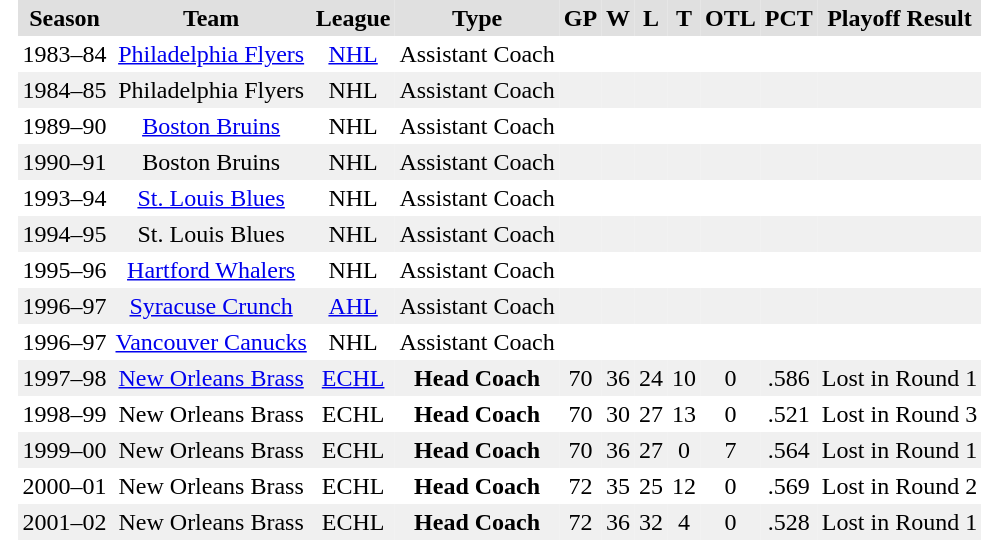<table BORDER="0" CELLPADDING="3" CELLSPACING="0" ID="Table">
<tr ALIGN="center" bgcolor="#e0e0e0">
<th ALIGN="center" rowspan="99" bgcolor="#ffffff"></th>
<th ALIGN="center" rowspan="99" bgcolor="#ffffff"></th>
</tr>
<tr ALIGN="center" bgcolor="#e0e0e0">
<th ALIGN="center">Season</th>
<th ALIGN="center">Team</th>
<th ALIGN="center">League</th>
<th ALIGN="center">Type</th>
<th ALIGN="center">GP</th>
<th ALIGN="center">W</th>
<th ALIGN="center">L</th>
<th ALIGN="center">T</th>
<th ALIGN="center">OTL</th>
<th ALIGN="center">PCT</th>
<th ALIGN="center">Playoff Result</th>
</tr>
<tr ALIGN="center">
<td ALIGN="center">1983–84</td>
<td ALIGN="center"><a href='#'>Philadelphia Flyers</a></td>
<td ALIGN="center"><a href='#'>NHL</a></td>
<td ALIGN="center">Assistant Coach</td>
<td ALIGN="center"></td>
<td ALIGN="center"></td>
<td ALIGN="center"></td>
<td ALIGN="center"></td>
<td ALIGN="center"></td>
<td ALIGN="center"></td>
<td ALIGN="center"></td>
</tr>
<tr ALIGN="center"  bgcolor="#f0f0f0">
<td ALIGN="center">1984–85</td>
<td ALIGN="center">Philadelphia Flyers</td>
<td ALIGN="center">NHL</td>
<td ALIGN="center">Assistant Coach</td>
<td ALIGN="center"></td>
<td ALIGN="center"></td>
<td ALIGN="center"></td>
<td ALIGN="center"></td>
<td ALIGN="center"></td>
<td ALIGN="center"></td>
<td ALIGN="center"></td>
</tr>
<tr ALIGN="center">
<td ALIGN="center">1989–90</td>
<td ALIGN="center"><a href='#'>Boston Bruins</a></td>
<td ALIGN="center">NHL</td>
<td ALIGN="center">Assistant Coach</td>
<td ALIGN="center"></td>
<td ALIGN="center"></td>
<td ALIGN="center"></td>
<td ALIGN="center"></td>
<td ALIGN="center"></td>
<td ALIGN="center"></td>
<td ALIGN="center"></td>
</tr>
<tr ALIGN="center"  bgcolor="#f0f0f0">
<td ALIGN="center">1990–91</td>
<td ALIGN="center">Boston Bruins</td>
<td ALIGN="center">NHL</td>
<td ALIGN="center">Assistant Coach</td>
<td ALIGN="center"></td>
<td ALIGN="center"></td>
<td ALIGN="center"></td>
<td ALIGN="center"></td>
<td ALIGN="center"></td>
<td ALIGN="center"></td>
<td ALIGN="center"></td>
</tr>
<tr ALIGN="center">
<td ALIGN="center">1993–94</td>
<td ALIGN="center"><a href='#'>St. Louis Blues</a></td>
<td ALIGN="center">NHL</td>
<td ALIGN="center">Assistant Coach</td>
<td ALIGN="center"></td>
<td ALIGN="center"></td>
<td ALIGN="center"></td>
<td ALIGN="center"></td>
<td ALIGN="center"></td>
<td ALIGN="center"></td>
<td ALIGN="center"></td>
</tr>
<tr ALIGN="center"  bgcolor="#f0f0f0">
<td ALIGN="center">1994–95</td>
<td ALIGN="center">St. Louis Blues</td>
<td ALIGN="center">NHL</td>
<td ALIGN="center">Assistant Coach</td>
<td ALIGN="center"></td>
<td ALIGN="center"></td>
<td ALIGN="center"></td>
<td ALIGN="center"></td>
<td ALIGN="center"></td>
<td ALIGN="center"></td>
<td ALIGN="center"></td>
</tr>
<tr ALIGN="center">
<td ALIGN="center">1995–96</td>
<td ALIGN="center"><a href='#'>Hartford Whalers</a></td>
<td ALIGN="center">NHL</td>
<td ALIGN="center">Assistant Coach</td>
<td ALIGN="center"></td>
<td ALIGN="center"></td>
<td ALIGN="center"></td>
<td ALIGN="center"></td>
<td ALIGN="center"></td>
<td ALIGN="center"></td>
<td ALIGN="center"></td>
</tr>
<tr ALIGN="center"  bgcolor="#f0f0f0">
<td ALIGN="center">1996–97</td>
<td ALIGN="center"><a href='#'>Syracuse Crunch</a></td>
<td ALIGN="center"><a href='#'>AHL</a></td>
<td ALIGN="center">Assistant Coach</td>
<td ALIGN="center"></td>
<td ALIGN="center"></td>
<td ALIGN="center"></td>
<td ALIGN="center"></td>
<td ALIGN="center"></td>
<td ALIGN="center"></td>
<td ALIGN="center"></td>
</tr>
<tr ALIGN="center">
<td ALIGN="center">1996–97</td>
<td ALIGN="center"><a href='#'>Vancouver Canucks</a></td>
<td ALIGN="center">NHL</td>
<td ALIGN="center">Assistant Coach</td>
<td ALIGN="center"></td>
<td ALIGN="center"></td>
<td ALIGN="center"></td>
<td ALIGN="center"></td>
<td ALIGN="center"></td>
<td ALIGN="center"></td>
<td ALIGN="center"></td>
</tr>
<tr ALIGN="center"  bgcolor="#f0f0f0">
<td ALIGN="center">1997–98</td>
<td ALIGN="center"><a href='#'>New Orleans Brass</a></td>
<td ALIGN="center"><a href='#'>ECHL</a></td>
<th ALIGN="center">Head Coach</th>
<td ALIGN="center">70</td>
<td ALIGN="center">36</td>
<td ALIGN="center">24</td>
<td ALIGN="center">10</td>
<td ALIGN="center">0</td>
<td ALIGN="center">.586</td>
<td ALIGN="center">Lost in Round 1</td>
</tr>
<tr ALIGN="center">
<td ALIGN="center">1998–99</td>
<td ALIGN="center">New Orleans Brass</td>
<td ALIGN="center">ECHL</td>
<th ALIGN="center">Head Coach</th>
<td ALIGN="center">70</td>
<td ALIGN="center">30</td>
<td ALIGN="center">27</td>
<td ALIGN="center">13</td>
<td ALIGN="center">0</td>
<td ALIGN="center">.521</td>
<td ALIGN="center">Lost in Round 3</td>
</tr>
<tr ALIGN="center"  bgcolor="#f0f0f0">
<td ALIGN="center">1999–00</td>
<td ALIGN="center">New Orleans Brass</td>
<td ALIGN="center">ECHL</td>
<th ALIGN="center">Head Coach</th>
<td ALIGN="center">70</td>
<td ALIGN="center">36</td>
<td ALIGN="center">27</td>
<td ALIGN="center">0</td>
<td ALIGN="center">7</td>
<td ALIGN="center">.564</td>
<td ALIGN="center">Lost in Round 1</td>
</tr>
<tr ALIGN="center">
<td ALIGN="center">2000–01</td>
<td ALIGN="center">New Orleans Brass</td>
<td ALIGN="center">ECHL</td>
<th ALIGN="center">Head Coach</th>
<td ALIGN="center">72</td>
<td ALIGN="center">35</td>
<td ALIGN="center">25</td>
<td ALIGN="center">12</td>
<td ALIGN="center">0</td>
<td ALIGN="center">.569</td>
<td ALIGN="center">Lost in Round 2</td>
</tr>
<tr ALIGN="center"  bgcolor="#f0f0f0">
<td ALIGN="center">2001–02</td>
<td ALIGN="center">New Orleans Brass</td>
<td ALIGN="center">ECHL</td>
<th ALIGN="center">Head Coach</th>
<td ALIGN="center">72</td>
<td ALIGN="center">36</td>
<td ALIGN="center">32</td>
<td ALIGN="center">4</td>
<td ALIGN="center">0</td>
<td ALIGN="center">.528</td>
<td ALIGN="center">Lost in Round 1</td>
</tr>
</table>
